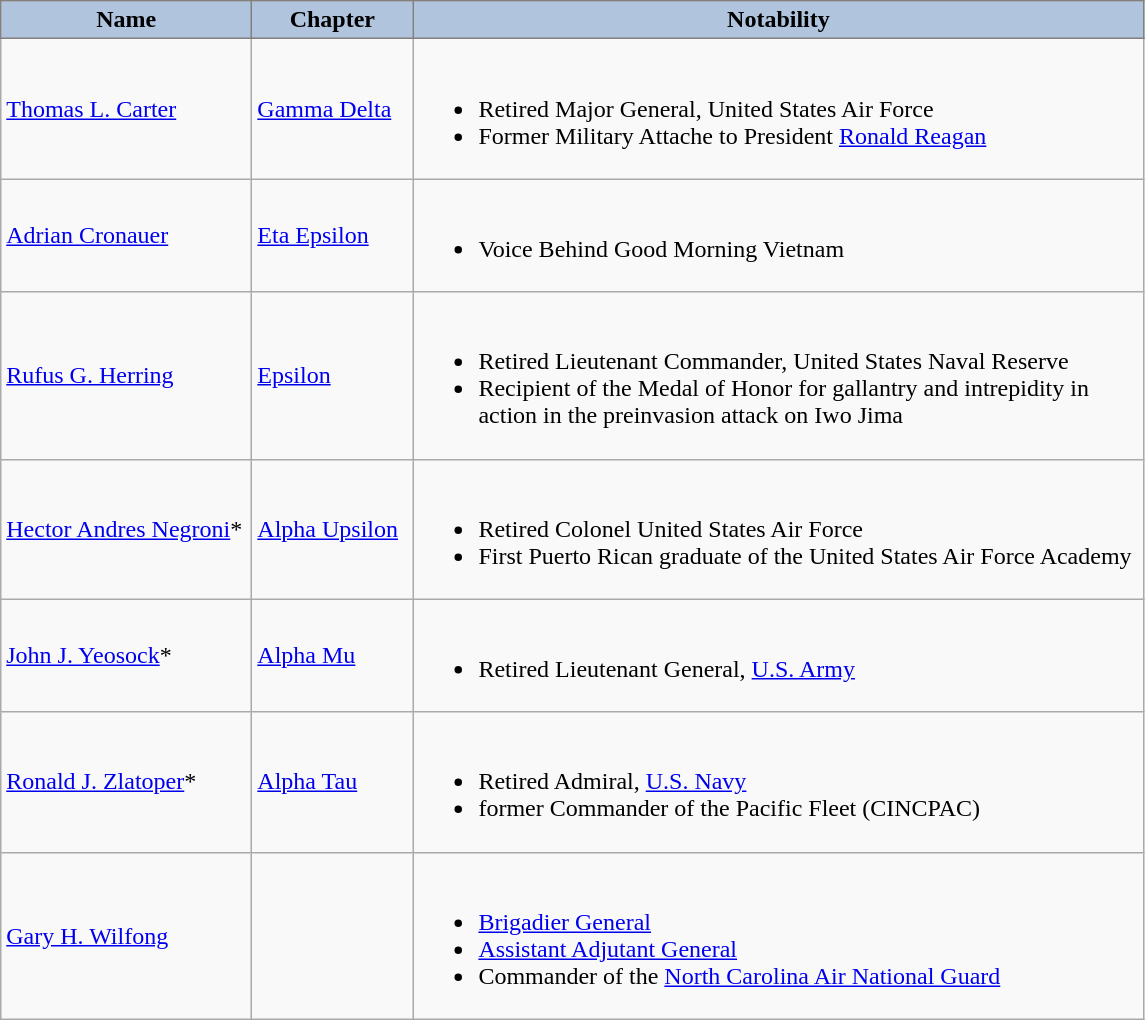<table class="wikitable">
<tr>
<th style="background: #B0C4DE; color:#000000 ;border:solid 1px #808080;" width=160px>Name</th>
<th style="background: #B0C4DE; color:#000000 ;border:solid 1px #808080;" width=100px>Chapter</th>
<th style="background: #B0C4DE; color:#000000 ;border:solid 1px #808080;" width=480px>Notability</th>
</tr>
<tr>
<td><a href='#'>Thomas L. Carter</a></td>
<td><a href='#'>Gamma Delta</a></td>
<td><br><ul><li>Retired Major General, United States Air Force</li><li>Former Military Attache to President <a href='#'>Ronald Reagan</a></li></ul></td>
</tr>
<tr>
<td><a href='#'>Adrian Cronauer</a></td>
<td><a href='#'>Eta Epsilon</a></td>
<td><br><ul><li>Voice Behind Good Morning Vietnam</li></ul></td>
</tr>
<tr>
<td><a href='#'>Rufus G. Herring</a></td>
<td><a href='#'>Epsilon</a></td>
<td><br><ul><li>Retired Lieutenant Commander, United States Naval Reserve</li><li>Recipient of the Medal of Honor for gallantry and intrepidity in action in the preinvasion attack on Iwo Jima</li></ul></td>
</tr>
<tr>
<td><a href='#'>Hector Andres Negroni</a>*</td>
<td><a href='#'>Alpha Upsilon</a></td>
<td><br><ul><li>Retired Colonel United States Air Force</li><li>First Puerto Rican graduate of the United States Air Force Academy</li></ul></td>
</tr>
<tr>
<td><a href='#'>John J. Yeosock</a>*</td>
<td><a href='#'>Alpha Mu</a></td>
<td><br><ul><li>Retired Lieutenant General, <a href='#'>U.S. Army</a></li></ul></td>
</tr>
<tr>
<td><a href='#'>Ronald J. Zlatoper</a>*</td>
<td><a href='#'>Alpha Tau</a></td>
<td><br><ul><li>Retired Admiral, <a href='#'>U.S. Navy</a></li><li>former Commander of the Pacific Fleet (CINCPAC)</li></ul></td>
</tr>
<tr>
<td><a href='#'>Gary H. Wilfong</a></td>
<td></td>
<td><br><ul><li><a href='#'>Brigadier General</a></li><li><a href='#'>Assistant Adjutant General</a></li><li>Commander of the <a href='#'>North Carolina Air National Guard</a></li></ul></td>
</tr>
</table>
